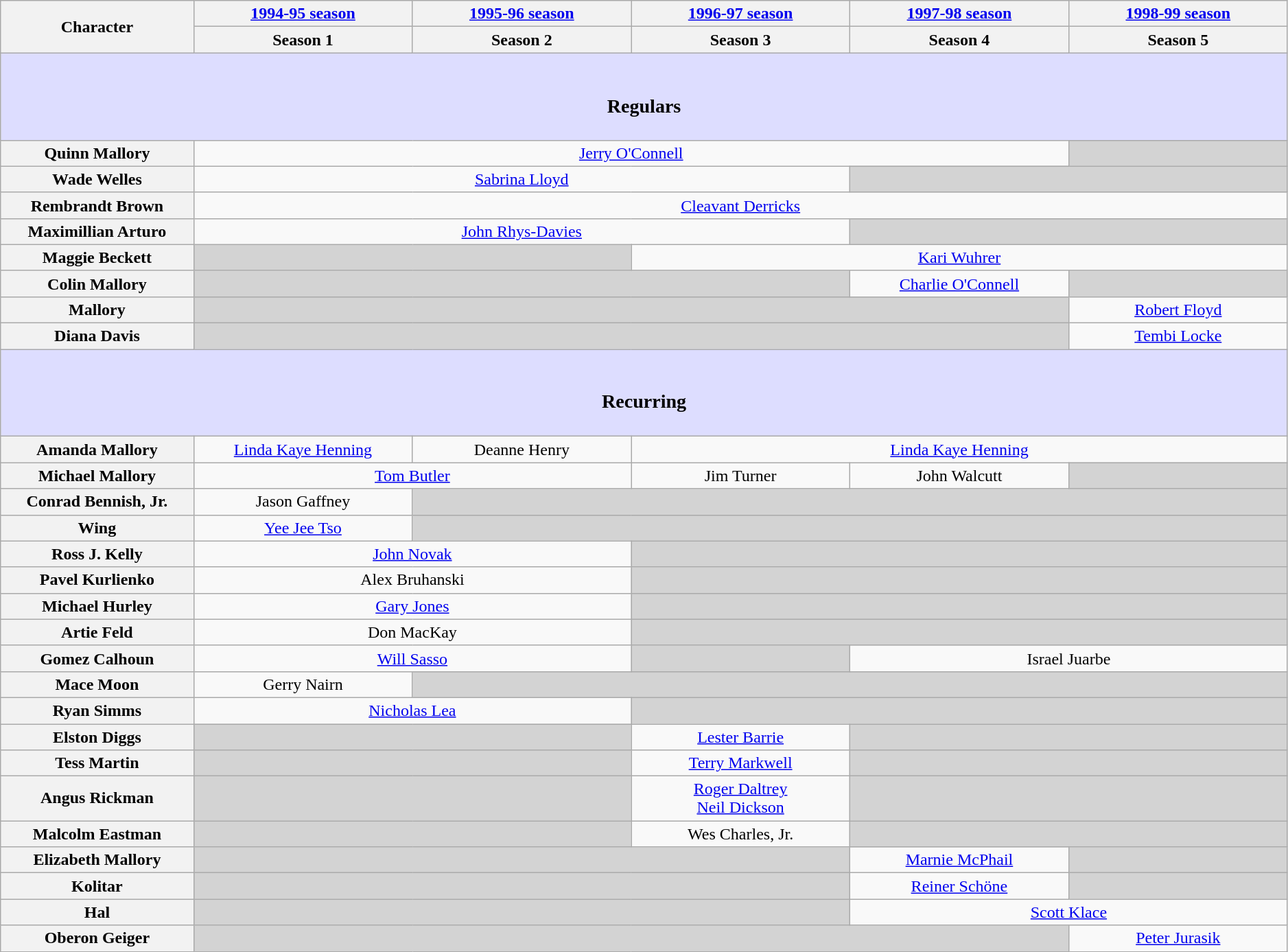<table class="wikitable" style="text-align:center; width:99%;">
<tr>
<th rowspan="2" style="width:15%;">Character</th>
<th><a href='#'>1994-95 season</a></th>
<th><a href='#'>1995-96 season</a></th>
<th><a href='#'>1996-97 season</a></th>
<th><a href='#'>1997-98 season</a></th>
<th><a href='#'>1998-99 season</a></th>
</tr>
<tr>
<th style="width:17%;">Season 1</th>
<th style="width:17%;">Season 2</th>
<th style="width:17%;">Season 3</th>
<th style="width:17%;">Season 4</th>
<th style="width:17%;">Season 5</th>
</tr>
<tr>
<th scope="row" colspan="8" style="background-color:#ddf;"><br><h3>Regulars</h3></th>
</tr>
<tr>
<th scope="row">Quinn Mallory</th>
<td colspan="4"><a href='#'>Jerry O'Connell</a></td>
<td style="background-color:lightgrey;"> </td>
</tr>
<tr>
<th scope="row">Wade Welles</th>
<td colspan="3"><a href='#'>Sabrina Lloyd</a></td>
<td colspan="2" style="background-color:lightgrey;"> </td>
</tr>
<tr>
<th scope="row">Rembrandt Brown</th>
<td colspan="5"><a href='#'>Cleavant Derricks</a></td>
</tr>
<tr>
<th scope="row">Maximillian Arturo</th>
<td colspan="3"><a href='#'>John Rhys-Davies</a></td>
<td colspan="2" style="background-color:lightgrey;"> </td>
</tr>
<tr>
<th scope="row">Maggie Beckett</th>
<td colspan="2" style="background-color:lightgrey;"> </td>
<td colspan="3"><a href='#'>Kari Wuhrer</a></td>
</tr>
<tr>
<th scope="row">Colin Mallory</th>
<td colspan="3" style="background-color:lightgrey;"> </td>
<td><a href='#'>Charlie O'Connell</a></td>
<td style="background-color:lightgrey;"> </td>
</tr>
<tr>
<th scope="row">Mallory</th>
<td colspan="4" style="background-color:lightgrey;"> </td>
<td><a href='#'>Robert Floyd</a></td>
</tr>
<tr>
<th scope="row">Diana Davis</th>
<td colspan="4" style="background-color:lightgrey;"> </td>
<td><a href='#'>Tembi Locke</a></td>
</tr>
<tr>
<th scope="row" colspan="8" style="background-color:#ddf;"><br><h3>Recurring</h3></th>
</tr>
<tr>
<th scope="row">Amanda Mallory</th>
<td><a href='#'>Linda Kaye Henning</a></td>
<td>Deanne Henry</td>
<td colspan="3"><a href='#'>Linda Kaye Henning</a></td>
</tr>
<tr>
<th scope="row">Michael Mallory</th>
<td colspan="2"><a href='#'>Tom Butler</a></td>
<td>Jim Turner</td>
<td>John Walcutt</td>
<td style="background-color:lightgrey;"> </td>
</tr>
<tr>
<th scope="row">Conrad Bennish, Jr.</th>
<td>Jason Gaffney</td>
<td colspan="4" style="background-color:lightgrey;"> </td>
</tr>
<tr>
<th scope="row">Wing</th>
<td><a href='#'>Yee Jee Tso</a></td>
<td colspan="4" style="background-color:lightgrey;"> </td>
</tr>
<tr>
<th scope="row">Ross J. Kelly</th>
<td colspan="2"><a href='#'>John Novak</a></td>
<td colspan="3" style="background-color:lightgrey;"> </td>
</tr>
<tr>
<th scope="row">Pavel Kurlienko</th>
<td colspan="2">Alex Bruhanski</td>
<td colspan="3" style="background-color:lightgrey;"> </td>
</tr>
<tr>
<th scope="row">Michael Hurley</th>
<td colspan="2"><a href='#'>Gary Jones</a></td>
<td colspan="3" style="background-color:lightgrey;"> </td>
</tr>
<tr>
<th scope="row">Artie Feld</th>
<td colspan="2">Don MacKay</td>
<td colspan="3" style="background-color:lightgrey;"> </td>
</tr>
<tr>
<th scope="row">Gomez Calhoun</th>
<td colspan="2"><a href='#'>Will Sasso</a></td>
<td style="background-color:lightgrey;"> </td>
<td colspan="2">Israel Juarbe</td>
</tr>
<tr>
<th scope="row">Mace Moon</th>
<td>Gerry Nairn</td>
<td colspan="4" style="background-color:lightgrey;"> </td>
</tr>
<tr>
<th scope="row">Ryan Simms</th>
<td colspan="2"><a href='#'>Nicholas Lea</a></td>
<td colspan="3" style="background-color:lightgrey;"> </td>
</tr>
<tr>
<th scope="row">Elston Diggs</th>
<td colspan="2" style="background-color:lightgrey;"> </td>
<td><a href='#'>Lester Barrie</a></td>
<td colspan="2" style="background-color:lightgrey;"> </td>
</tr>
<tr>
<th scope="row">Tess Martin</th>
<td colspan="2" style="background-color:lightgrey;"> </td>
<td><a href='#'>Terry Markwell</a></td>
<td colspan="2" style="background-color:lightgrey;"> </td>
</tr>
<tr>
<th scope="row">Angus Rickman</th>
<td colspan="2" style="background-color:lightgrey;"> </td>
<td><a href='#'>Roger Daltrey</a><br><a href='#'>Neil Dickson</a></td>
<td colspan="2" style="background-color:lightgrey;"> </td>
</tr>
<tr>
<th scope="row">Malcolm Eastman</th>
<td colspan="2" style="background-color:lightgrey;"> </td>
<td>Wes Charles, Jr.</td>
<td colspan="2" style="background-color:lightgrey;"> </td>
</tr>
<tr>
<th scope="row">Elizabeth Mallory</th>
<td colspan="3" style="background-color:lightgrey;"> </td>
<td><a href='#'>Marnie McPhail</a></td>
<td style="background-color:lightgrey;"> </td>
</tr>
<tr>
<th scope="row">Kolitar</th>
<td colspan="3" style="background-color:lightgrey;"> </td>
<td><a href='#'>Reiner Schöne</a></td>
<td style="background-color:lightgrey;"> </td>
</tr>
<tr>
<th scope="row">Hal</th>
<td colspan="3" style="background-color:lightgrey;"> </td>
<td colspan="2"><a href='#'>Scott Klace</a></td>
</tr>
<tr>
<th scope="row">Oberon Geiger</th>
<td colspan="4" style="background-color:lightgrey;"> </td>
<td><a href='#'>Peter Jurasik</a></td>
</tr>
</table>
